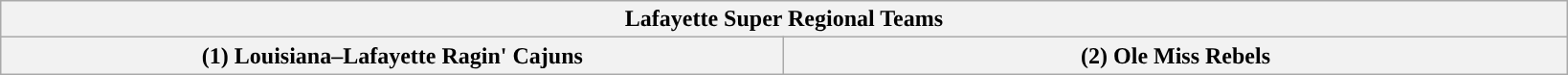<table class="wikitable">
<tr>
<th colspan=4>Lafayette Super Regional Teams</th>
</tr>
<tr>
<th style="width: 25%; ">(1) Louisiana–Lafayette Ragin' Cajuns</th>
<th style="width: 25%; ">(2) Ole Miss Rebels</th>
</tr>
</table>
